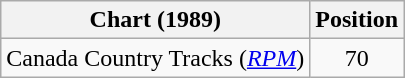<table class="wikitable sortable">
<tr>
<th scope="col">Chart (1989)</th>
<th scope="col">Position</th>
</tr>
<tr>
<td>Canada Country Tracks (<em><a href='#'>RPM</a></em>)</td>
<td align="center">70</td>
</tr>
</table>
